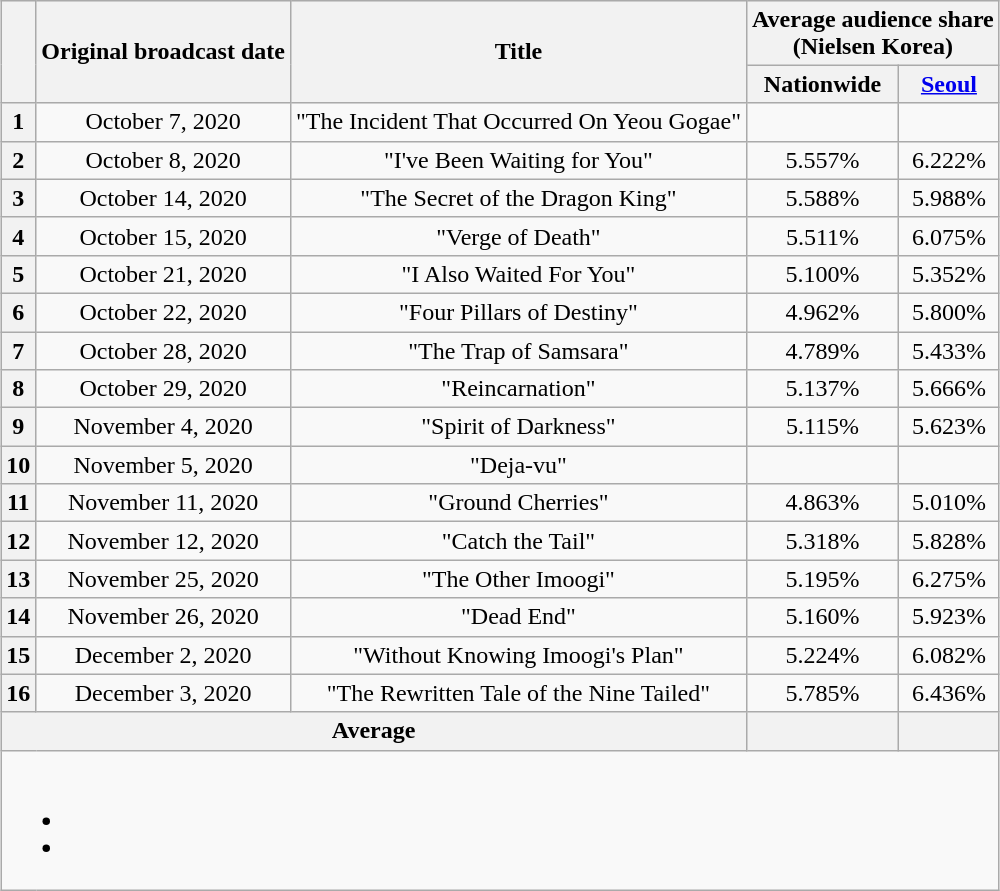<table class="wikitable" style="text-align:center;max-width:750px; margin-left: auto; margin-right: auto; border: none">
<tr>
</tr>
<tr>
<th rowspan="2"></th>
<th rowspan="2">Original broadcast date</th>
<th rowspan="2">Title</th>
<th colspan="2">Average audience share<br>(Nielsen Korea)</th>
</tr>
<tr>
<th>Nationwide</th>
<th><a href='#'>Seoul</a></th>
</tr>
<tr>
<th>1</th>
<td>October 7, 2020</td>
<td>"The Incident That Occurred On Yeou Gogae"</td>
<td><strong></strong> </td>
<td><strong></strong> </td>
</tr>
<tr>
<th>2</th>
<td>October 8, 2020</td>
<td>"I've Been Waiting for You"</td>
<td>5.557% </td>
<td>6.222% </td>
</tr>
<tr>
<th>3</th>
<td>October 14, 2020</td>
<td>"The Secret of the Dragon King"</td>
<td>5.588% </td>
<td>5.988% </td>
</tr>
<tr>
<th>4</th>
<td>October 15, 2020</td>
<td>"Verge of Death"</td>
<td>5.511% </td>
<td>6.075% </td>
</tr>
<tr>
<th>5</th>
<td>October 21, 2020</td>
<td>"I Also Waited For You"</td>
<td>5.100% </td>
<td>5.352% </td>
</tr>
<tr>
<th>6</th>
<td>October 22, 2020</td>
<td>"Four Pillars of Destiny"</td>
<td>4.962% </td>
<td>5.800% </td>
</tr>
<tr>
<th>7</th>
<td>October 28, 2020</td>
<td>"The Trap of Samsara"</td>
<td>4.789% </td>
<td>5.433% </td>
</tr>
<tr>
<th>8</th>
<td>October 29, 2020</td>
<td>"Reincarnation"</td>
<td>5.137% </td>
<td>5.666% </td>
</tr>
<tr>
<th>9</th>
<td>November 4, 2020</td>
<td>"Spirit of Darkness"</td>
<td>5.115% </td>
<td>5.623% </td>
</tr>
<tr>
<th>10</th>
<td>November 5, 2020</td>
<td>"Deja-vu"</td>
<td><strong></strong> </td>
<td><strong></strong> </td>
</tr>
<tr>
<th>11</th>
<td>November 11, 2020</td>
<td>"Ground Cherries"</td>
<td>4.863% </td>
<td>5.010% </td>
</tr>
<tr>
<th>12</th>
<td>November 12, 2020</td>
<td>"Catch the Tail"</td>
<td>5.318% </td>
<td>5.828% </td>
</tr>
<tr>
<th>13</th>
<td>November 25, 2020</td>
<td>"The Other Imoogi"</td>
<td>5.195% </td>
<td>6.275% </td>
</tr>
<tr>
<th>14</th>
<td>November 26, 2020</td>
<td>"Dead End"</td>
<td>5.160% </td>
<td>5.923% </td>
</tr>
<tr>
<th>15</th>
<td>December 2, 2020</td>
<td>"Without Knowing Imoogi's Plan"</td>
<td>5.224% </td>
<td>6.082% </td>
</tr>
<tr>
<th>16</th>
<td>December 3, 2020</td>
<td>"The Rewritten Tale of the Nine Tailed"</td>
<td>5.785% </td>
<td>6.436% </td>
</tr>
<tr>
<th colspan="3">Average</th>
<th></th>
<th></th>
</tr>
<tr>
<td colspan="5"><br><ul><li></li><li></li></ul></td>
</tr>
</table>
